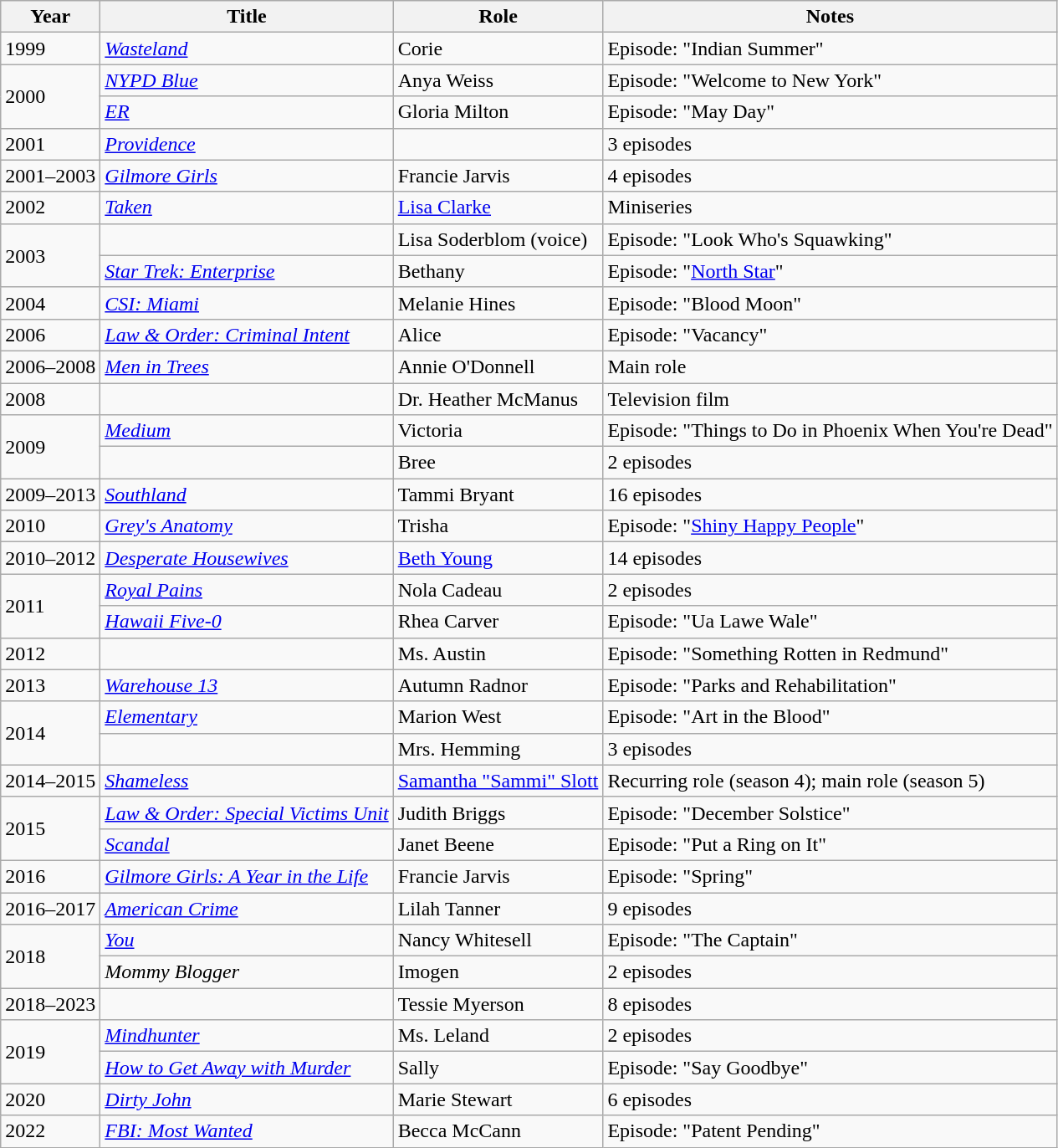<table class="wikitable sortable">
<tr>
<th>Year</th>
<th>Title</th>
<th>Role</th>
<th class="unsortable">Notes</th>
</tr>
<tr>
<td>1999</td>
<td><em><a href='#'>Wasteland</a></em></td>
<td>Corie</td>
<td>Episode: "Indian Summer"</td>
</tr>
<tr>
<td rowspan="2">2000</td>
<td><em><a href='#'>NYPD Blue</a></em></td>
<td>Anya Weiss</td>
<td>Episode: "Welcome to New York"</td>
</tr>
<tr>
<td><em><a href='#'>ER</a></em></td>
<td>Gloria Milton</td>
<td>Episode: "May Day"</td>
</tr>
<tr>
<td>2001</td>
<td><em><a href='#'>Providence</a></em></td>
<td></td>
<td>3 episodes</td>
</tr>
<tr>
<td>2001–2003</td>
<td><em><a href='#'>Gilmore Girls</a></em></td>
<td>Francie Jarvis</td>
<td>4 episodes</td>
</tr>
<tr>
<td>2002</td>
<td><em><a href='#'>Taken</a></em></td>
<td><a href='#'>Lisa Clarke</a></td>
<td>Miniseries</td>
</tr>
<tr>
<td rowspan="2">2003</td>
<td><em></em></td>
<td>Lisa Soderblom (voice)</td>
<td>Episode: "Look Who's Squawking"</td>
</tr>
<tr>
<td><em><a href='#'>Star Trek: Enterprise</a></em></td>
<td>Bethany</td>
<td>Episode: "<a href='#'>North Star</a>"</td>
</tr>
<tr>
<td>2004</td>
<td><em><a href='#'>CSI: Miami</a></em></td>
<td>Melanie Hines</td>
<td>Episode: "Blood Moon"</td>
</tr>
<tr>
<td>2006</td>
<td><em><a href='#'>Law & Order: Criminal Intent</a></em></td>
<td>Alice</td>
<td>Episode: "Vacancy"</td>
</tr>
<tr>
<td>2006–2008</td>
<td><em><a href='#'>Men in Trees</a></em></td>
<td>Annie O'Donnell</td>
<td>Main role</td>
</tr>
<tr>
<td>2008</td>
<td><em></em></td>
<td>Dr. Heather McManus</td>
<td>Television film</td>
</tr>
<tr>
<td rowspan="2">2009</td>
<td><em><a href='#'>Medium</a></em></td>
<td>Victoria</td>
<td>Episode: "Things to Do in Phoenix When You're Dead"</td>
</tr>
<tr>
<td><em></em></td>
<td>Bree</td>
<td>2 episodes</td>
</tr>
<tr>
<td>2009–2013</td>
<td><em><a href='#'>Southland</a></em></td>
<td>Tammi Bryant</td>
<td>16 episodes</td>
</tr>
<tr>
<td>2010</td>
<td><em><a href='#'>Grey's Anatomy</a></em></td>
<td>Trisha</td>
<td>Episode: "<a href='#'>Shiny Happy People</a>"</td>
</tr>
<tr>
<td>2010–2012</td>
<td><em><a href='#'>Desperate Housewives</a></em></td>
<td><a href='#'>Beth Young</a></td>
<td>14 episodes</td>
</tr>
<tr>
<td rowspan="2">2011</td>
<td><em><a href='#'>Royal Pains</a></em></td>
<td>Nola Cadeau</td>
<td>2 episodes</td>
</tr>
<tr>
<td><em><a href='#'>Hawaii Five-0</a></em></td>
<td>Rhea Carver</td>
<td>Episode: "Ua Lawe Wale"</td>
</tr>
<tr>
<td>2012</td>
<td><em></em></td>
<td>Ms. Austin</td>
<td>Episode: "Something Rotten in Redmund"</td>
</tr>
<tr>
<td>2013</td>
<td><em><a href='#'>Warehouse 13</a></em></td>
<td>Autumn Radnor</td>
<td>Episode: "Parks and Rehabilitation"</td>
</tr>
<tr>
<td rowspan="2">2014</td>
<td><em><a href='#'>Elementary</a></em></td>
<td>Marion West</td>
<td>Episode: "Art in the Blood"</td>
</tr>
<tr>
<td><em></em></td>
<td>Mrs. Hemming</td>
<td>3 episodes</td>
</tr>
<tr>
<td>2014–2015</td>
<td><em><a href='#'>Shameless</a></em></td>
<td><a href='#'>Samantha "Sammi" Slott</a></td>
<td>Recurring role (season 4); main role (season 5)</td>
</tr>
<tr>
<td rowspan="2">2015</td>
<td><em><a href='#'>Law & Order: Special Victims Unit</a></em></td>
<td>Judith Briggs</td>
<td>Episode: "December Solstice"</td>
</tr>
<tr>
<td><em><a href='#'>Scandal</a></em></td>
<td>Janet Beene</td>
<td>Episode: "Put a Ring on It"</td>
</tr>
<tr>
<td>2016</td>
<td><em><a href='#'>Gilmore Girls: A Year in the Life</a></em></td>
<td>Francie Jarvis</td>
<td>Episode: "Spring"</td>
</tr>
<tr>
<td>2016–2017</td>
<td><em><a href='#'>American Crime</a></em></td>
<td>Lilah Tanner</td>
<td>9 episodes</td>
</tr>
<tr>
<td rowspan="2">2018</td>
<td><em><a href='#'>You</a></em></td>
<td>Nancy Whitesell</td>
<td>Episode: "The Captain"</td>
</tr>
<tr>
<td><em>Mommy Blogger</em></td>
<td>Imogen</td>
<td>2 episodes</td>
</tr>
<tr>
<td>2018–2023</td>
<td><em></em></td>
<td>Tessie Myerson</td>
<td>8 episodes</td>
</tr>
<tr>
<td rowspan="2">2019</td>
<td><em><a href='#'>Mindhunter</a></em></td>
<td>Ms. Leland</td>
<td>2 episodes</td>
</tr>
<tr>
<td><em><a href='#'>How to Get Away with Murder</a></em></td>
<td>Sally</td>
<td>Episode: "Say Goodbye"</td>
</tr>
<tr>
<td>2020</td>
<td><em><a href='#'>Dirty John</a></em></td>
<td>Marie Stewart</td>
<td>6 episodes</td>
</tr>
<tr>
<td>2022</td>
<td><em><a href='#'>FBI: Most Wanted</a></em></td>
<td>Becca McCann</td>
<td>Episode: "Patent Pending"</td>
</tr>
</table>
